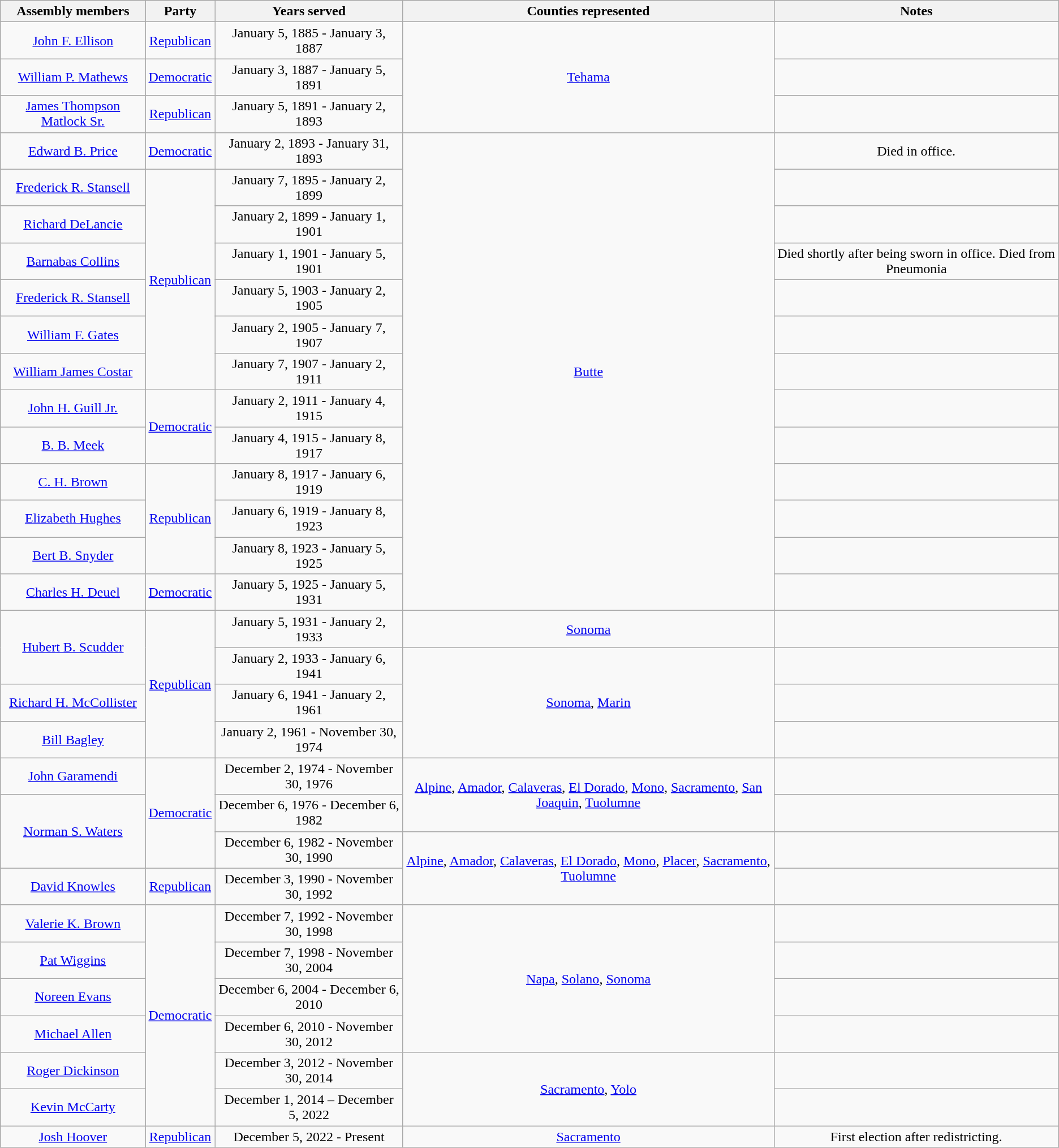<table class=wikitable style="text-align:center">
<tr>
<th>Assembly members</th>
<th>Party</th>
<th>Years served</th>
<th>Counties represented</th>
<th>Notes</th>
</tr>
<tr>
<td><a href='#'>John F. Ellison</a></td>
<td><a href='#'>Republican</a></td>
<td>January 5, 1885 - January 3, 1887</td>
<td rowspan=3><a href='#'>Tehama</a></td>
<td></td>
</tr>
<tr>
<td><a href='#'>William P. Mathews</a></td>
<td><a href='#'>Democratic</a></td>
<td>January 3, 1887 - January 5, 1891</td>
<td></td>
</tr>
<tr>
<td><a href='#'>James Thompson Matlock Sr.</a></td>
<td><a href='#'>Republican</a></td>
<td>January 5, 1891 - January 2, 1893</td>
<td></td>
</tr>
<tr>
<td><a href='#'>Edward B. Price</a></td>
<td><a href='#'>Democratic</a></td>
<td>January 2, 1893 - January 31, 1893</td>
<td rowspan=13><a href='#'>Butte</a></td>
<td>Died in office.</td>
</tr>
<tr>
<td><a href='#'>Frederick R. Stansell</a></td>
<td rowspan=6 ><a href='#'>Republican</a></td>
<td>January 7, 1895 - January 2, 1899</td>
<td></td>
</tr>
<tr>
<td><a href='#'>Richard DeLancie</a></td>
<td>January 2, 1899 - January 1, 1901</td>
<td></td>
</tr>
<tr>
<td><a href='#'>Barnabas Collins</a></td>
<td>January 1, 1901 - January 5, 1901</td>
<td>Died shortly after being sworn in office. Died from Pneumonia</td>
</tr>
<tr>
<td><a href='#'>Frederick R. Stansell</a></td>
<td>January 5, 1903 - January 2, 1905</td>
<td></td>
</tr>
<tr>
<td><a href='#'>William F. Gates</a></td>
<td>January 2, 1905 - January 7, 1907</td>
<td></td>
</tr>
<tr>
<td><a href='#'>William James Costar</a></td>
<td>January 7, 1907 - January 2, 1911</td>
<td></td>
</tr>
<tr>
<td><a href='#'>John H. Guill Jr.</a></td>
<td rowspan=2 ><a href='#'>Democratic</a></td>
<td>January 2, 1911 - January 4, 1915</td>
<td></td>
</tr>
<tr>
<td><a href='#'>B. B. Meek</a></td>
<td>January 4, 1915 - January 8, 1917</td>
<td></td>
</tr>
<tr>
<td><a href='#'>C. H. Brown</a></td>
<td rowspan=3 ><a href='#'>Republican</a></td>
<td>January 8, 1917 - January 6, 1919</td>
<td></td>
</tr>
<tr>
<td><a href='#'>Elizabeth Hughes</a></td>
<td>January 6, 1919 - January 8, 1923</td>
<td></td>
</tr>
<tr>
<td><a href='#'>Bert B. Snyder</a></td>
<td>January 8, 1923 - January 5, 1925</td>
<td></td>
</tr>
<tr>
<td><a href='#'>Charles H. Deuel</a></td>
<td><a href='#'>Democratic</a></td>
<td>January 5, 1925 - January 5, 1931</td>
<td></td>
</tr>
<tr>
<td rowspan=2><a href='#'>Hubert B. Scudder</a></td>
<td rowspan=4 ><a href='#'>Republican</a></td>
<td>January 5, 1931 - January 2, 1933</td>
<td><a href='#'>Sonoma</a></td>
<td></td>
</tr>
<tr>
<td>January 2, 1933 - January 6, 1941</td>
<td rowspan=3><a href='#'>Sonoma</a>, <a href='#'>Marin</a></td>
<td></td>
</tr>
<tr>
<td><a href='#'>Richard H. McCollister</a></td>
<td>January 6, 1941 - January 2, 1961</td>
<td></td>
</tr>
<tr>
<td><a href='#'>Bill Bagley</a></td>
<td>January 2, 1961 - November 30, 1974</td>
<td></td>
</tr>
<tr>
<td><a href='#'>John Garamendi</a></td>
<td rowspan=3 ><a href='#'>Democratic</a></td>
<td>December 2, 1974 - November 30, 1976</td>
<td rowspan=2><a href='#'>Alpine</a>, <a href='#'>Amador</a>, <a href='#'>Calaveras</a>, <a href='#'>El Dorado</a>, <a href='#'>Mono</a>, <a href='#'>Sacramento</a>, <a href='#'>San Joaquin</a>, <a href='#'>Tuolumne</a></td>
<td></td>
</tr>
<tr>
<td rowspan=2><a href='#'>Norman S. Waters</a></td>
<td>December 6, 1976 - December 6, 1982</td>
<td></td>
</tr>
<tr>
<td>December 6, 1982 - November 30, 1990</td>
<td rowspan=2><a href='#'>Alpine</a>, <a href='#'>Amador</a>, <a href='#'>Calaveras</a>, <a href='#'>El Dorado</a>, <a href='#'>Mono</a>, <a href='#'>Placer</a>, <a href='#'>Sacramento</a>, <a href='#'>Tuolumne</a></td>
<td></td>
</tr>
<tr>
<td><a href='#'>David Knowles</a></td>
<td><a href='#'>Republican</a></td>
<td>December 3, 1990 - November 30, 1992</td>
<td></td>
</tr>
<tr>
<td><a href='#'>Valerie K. Brown</a></td>
<td rowspan=6 ><a href='#'>Democratic</a></td>
<td>December 7, 1992 - November 30, 1998</td>
<td rowspan=4><a href='#'>Napa</a>, <a href='#'>Solano</a>, <a href='#'>Sonoma</a></td>
<td></td>
</tr>
<tr>
<td><a href='#'>Pat Wiggins</a></td>
<td>December 7, 1998 - November 30, 2004</td>
<td></td>
</tr>
<tr>
<td><a href='#'>Noreen Evans</a></td>
<td>December 6, 2004 - December 6, 2010</td>
<td></td>
</tr>
<tr>
<td><a href='#'>Michael Allen</a></td>
<td>December 6, 2010 - November 30, 2012</td>
<td></td>
</tr>
<tr>
<td><a href='#'>Roger Dickinson</a></td>
<td>December 3, 2012 - November 30, 2014</td>
<td rowspan=2><a href='#'>Sacramento</a>, <a href='#'>Yolo</a></td>
<td></td>
</tr>
<tr>
<td><a href='#'>Kevin McCarty</a></td>
<td>December 1, 2014 – December 5, 2022</td>
<td></td>
</tr>
<tr>
<td><a href='#'>Josh Hoover</a></td>
<td><a href='#'>Republican</a></td>
<td>December 5, 2022 - Present</td>
<td><a href='#'>Sacramento</a></td>
<td>First election after redistricting.</td>
</tr>
</table>
